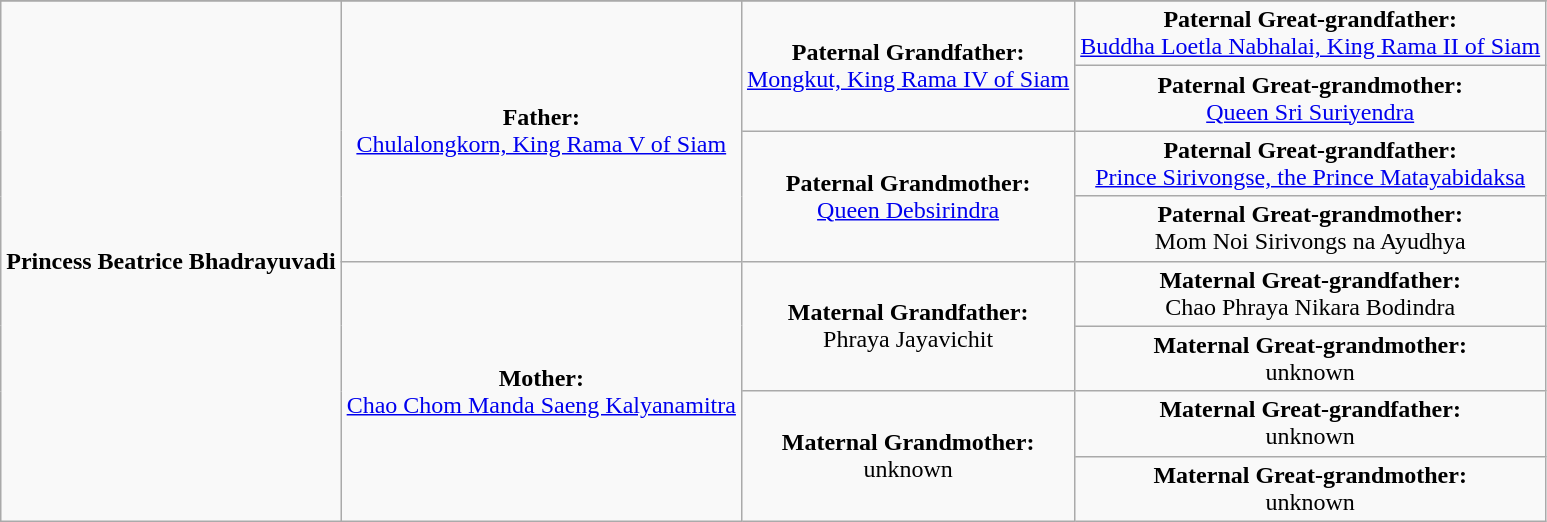<table class="wikitable">
<tr>
</tr>
<tr>
<td rowspan="8" align="center"><strong>Princess Beatrice Bhadrayuvadi</strong></td>
<td rowspan="4" align="center"><strong>Father:</strong><br><a href='#'>Chulalongkorn, King Rama V of Siam</a></td>
<td rowspan="2" align="center"><strong>Paternal Grandfather:</strong><br><a href='#'>Mongkut, King Rama IV of Siam</a></td>
<td align = "center"><strong>Paternal Great-grandfather:</strong><br><a href='#'>Buddha Loetla Nabhalai, King Rama II of Siam</a></td>
</tr>
<tr>
<td align = "center"><strong>Paternal Great-grandmother:</strong><br><a href='#'>Queen Sri Suriyendra</a></td>
</tr>
<tr>
<td rowspan="2" align="center"><strong>Paternal Grandmother:</strong><br><a href='#'>Queen Debsirindra</a></td>
<td align = "center"><strong>Paternal Great-grandfather:</strong><br><a href='#'>Prince Sirivongse, the Prince Matayabidaksa</a></td>
</tr>
<tr>
<td align = "center"><strong>Paternal Great-grandmother:</strong><br>Mom Noi Sirivongs na Ayudhya</td>
</tr>
<tr>
<td rowspan="4" align="center"><strong>Mother:</strong><br><a href='#'>Chao Chom Manda Saeng Kalyanamitra</a></td>
<td rowspan="2" align="center"><strong>Maternal Grandfather:</strong><br>Phraya Jayavichit</td>
<td align = "center"><strong>Maternal Great-grandfather:</strong><br>Chao Phraya Nikara Bodindra</td>
</tr>
<tr>
<td align = "center"><strong>Maternal Great-grandmother:</strong><br>unknown</td>
</tr>
<tr>
<td rowspan="2" align="center"><strong>Maternal Grandmother:</strong><br>unknown</td>
<td align = "center"><strong>Maternal Great-grandfather:</strong><br>unknown</td>
</tr>
<tr>
<td align = "center"><strong>Maternal Great-grandmother:</strong><br>unknown</td>
</tr>
</table>
